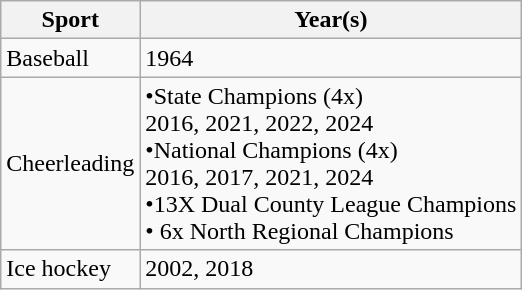<table class="wikitable">
<tr>
<th>Sport</th>
<th>Year(s)</th>
</tr>
<tr>
<td>Baseball</td>
<td>1964</td>
</tr>
<tr>
<td>Cheerleading</td>
<td>•State Champions (4x)<br>2016, 2021, 2022, 2024<br>•National Champions (4x)<br>2016, 2017, 2021, 2024<br>•13X Dual County League Champions<br>• 6x North Regional Champions</td>
</tr>
<tr>
<td>Ice hockey</td>
<td>2002, 2018</td>
</tr>
</table>
